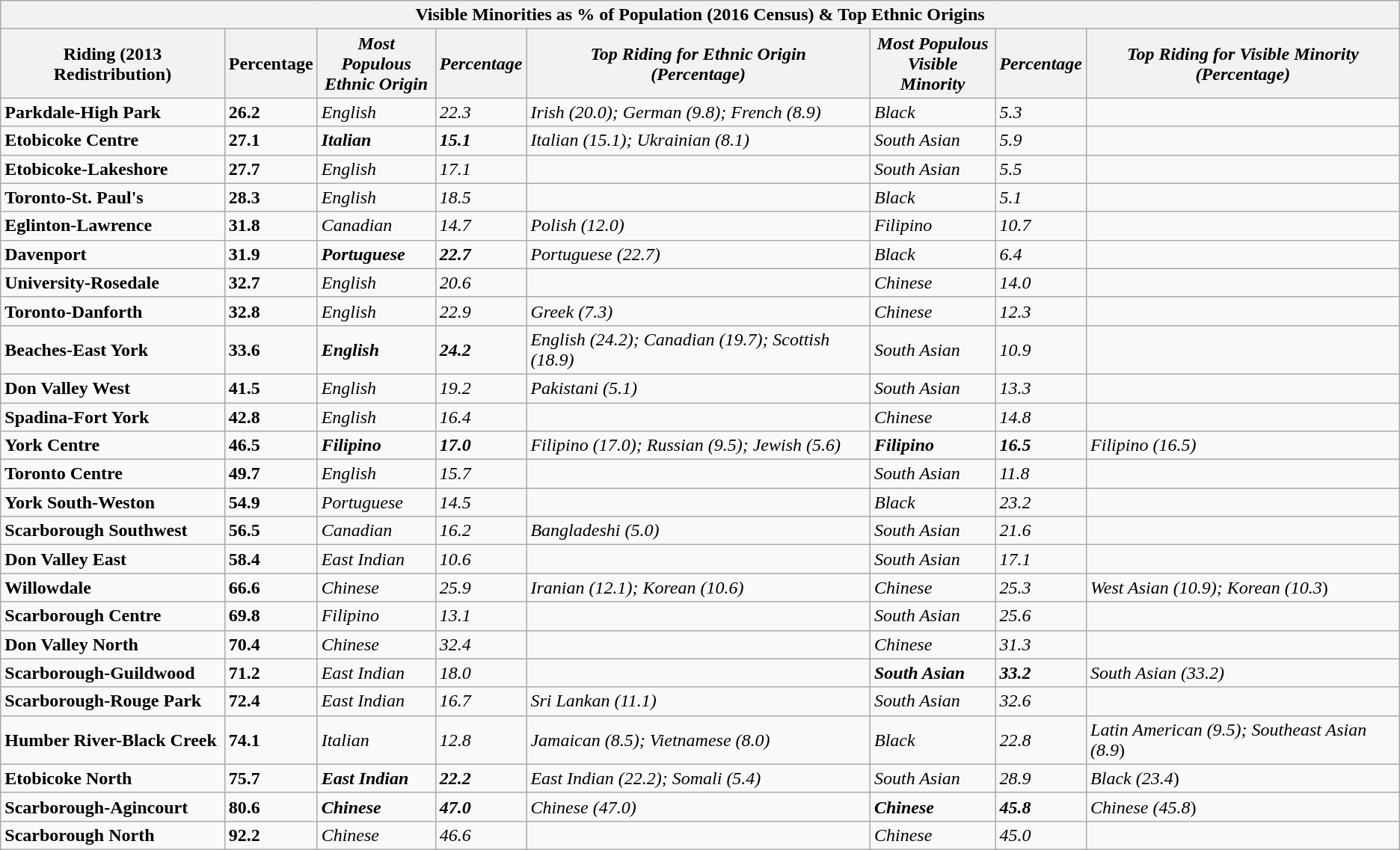<table class="wikitable sortable">
<tr>
<th colspan="10">Visible Minorities as % of Population (2016 Census) & Top Ethnic Origins</th>
</tr>
<tr>
<th>Riding (2013 Redistribution)</th>
<th>Percentage</th>
<th><em>Most Populous</em><br><em>Ethnic Origin</em></th>
<th><em>Percentage</em></th>
<th><em>Top Riding for</em> <em>Ethnic Origin</em><br><em>(Percentage)</em></th>
<th><em>Most Populous</em><br><em>Visible Minority</em></th>
<th><em>Percentage</em></th>
<th><em>Top Riding for</em> <em>Visible Minority</em><br><em>(Percentage)</em></th>
</tr>
<tr>
<td><strong>Parkdale-High Park</strong></td>
<td><strong>26.2</strong></td>
<td><em>English</em></td>
<td><em>22.3</em></td>
<td><em>Irish (20.0); German (9.8); French (8.9)</em></td>
<td><em>Black</em></td>
<td><em>5.3</em></td>
<td></td>
</tr>
<tr>
<td><strong>Etobicoke Centre</strong></td>
<td><strong>27.1</strong></td>
<td><strong><em>Italian</em></strong></td>
<td><strong><em>15.1</em></strong></td>
<td><em>Italian (15.1); Ukrainian (8.1)</em></td>
<td><em>South Asian</em></td>
<td><em>5.9</em></td>
<td></td>
</tr>
<tr>
<td><strong>Etobicoke-Lakeshore</strong></td>
<td><strong>27.7</strong></td>
<td><em>English</em></td>
<td><em>17.1</em></td>
<td></td>
<td><em>South Asian</em></td>
<td><em>5.5</em></td>
<td></td>
</tr>
<tr>
<td><strong>Toronto-St. Paul's</strong></td>
<td><strong>28.3</strong></td>
<td><em>English</em></td>
<td><em>18.5</em></td>
<td></td>
<td><em>Black</em></td>
<td><em>5.1</em></td>
<td></td>
</tr>
<tr>
<td><strong>Eglinton-Lawrence</strong></td>
<td><strong>31.8</strong></td>
<td><em>Canadian</em></td>
<td><em>14.7</em></td>
<td><em>Polish (12.0)</em></td>
<td><em>Filipino</em></td>
<td><em>10.7</em></td>
<td></td>
</tr>
<tr>
<td><strong>Davenport</strong></td>
<td><strong>31.9</strong></td>
<td><strong><em>Portuguese</em></strong></td>
<td><strong><em>22.7</em></strong></td>
<td><em>Portuguese (22.7)</em></td>
<td><em>Black</em></td>
<td><em>6.4</em></td>
<td></td>
</tr>
<tr>
<td><strong>University-Rosedale</strong></td>
<td><strong>32.7</strong></td>
<td><em>English</em></td>
<td><em>20.6</em></td>
<td></td>
<td><em>Chinese</em></td>
<td><em>14.0</em></td>
<td></td>
</tr>
<tr>
<td><strong>Toronto-Danforth</strong></td>
<td><strong>32.8</strong></td>
<td><em>English</em></td>
<td><em>22.9</em></td>
<td><em>Greek (7.3)</em></td>
<td><em>Chinese</em></td>
<td><em>12.3</em></td>
<td></td>
</tr>
<tr>
<td><strong>Beaches-East York</strong></td>
<td><strong>33.6</strong></td>
<td><strong><em>English</em></strong></td>
<td><strong><em>24.2</em></strong></td>
<td><em>English (24.2); Canadian (19.7); Scottish (18.9)</em></td>
<td><em>South Asian</em></td>
<td><em>10.9</em></td>
<td></td>
</tr>
<tr>
<td><strong>Don Valley West</strong></td>
<td><strong>41.5</strong></td>
<td><em>English</em></td>
<td><em>19.2</em></td>
<td><em>Pakistani (5.1)</em></td>
<td><em>South Asian</em></td>
<td><em>13.3</em></td>
<td></td>
</tr>
<tr>
<td><strong>Spadina-Fort York</strong></td>
<td><strong>42.8</strong></td>
<td><em>English</em></td>
<td><em>16.4</em></td>
<td></td>
<td><em>Chinese</em></td>
<td><em>14.8</em></td>
<td></td>
</tr>
<tr>
<td><strong>York Centre</strong></td>
<td><strong>46.5</strong></td>
<td><strong><em>Filipino</em></strong></td>
<td><strong><em>17.0</em></strong></td>
<td><em>Filipino (17.0); Russian (9.5); Jewish (5.6)</em></td>
<td><strong><em>Filipino</em></strong></td>
<td><strong><em>16.5</em></strong></td>
<td><em>Filipino (16.5)</em></td>
</tr>
<tr>
<td><strong>Toronto Centre</strong></td>
<td><strong>49.7</strong></td>
<td><em>English</em></td>
<td><em>15.7</em></td>
<td></td>
<td><em>South Asian</em></td>
<td><em>11.8</em></td>
<td></td>
</tr>
<tr>
<td><strong>York South-Weston</strong></td>
<td><strong>54.9</strong></td>
<td><em>Portuguese</em></td>
<td><em>14.5</em></td>
<td></td>
<td><em>Black</em></td>
<td><em>23.2</em></td>
<td></td>
</tr>
<tr>
<td><strong>Scarborough Southwest</strong></td>
<td><strong>56.5</strong></td>
<td><em>Canadian</em></td>
<td><em>16.2</em></td>
<td><em>Bangladeshi (5.0)</em></td>
<td><em>South Asian</em></td>
<td><em>21.6</em></td>
<td></td>
</tr>
<tr>
<td><strong>Don Valley East</strong></td>
<td><strong>58.4</strong></td>
<td><em>East Indian</em></td>
<td><em>10.6</em></td>
<td></td>
<td><em>South Asian</em></td>
<td><em>17.1</em></td>
<td></td>
</tr>
<tr>
<td><strong>Willowdale</strong></td>
<td><strong>66.6</strong></td>
<td><em>Chinese</em></td>
<td><em>25.9</em></td>
<td><em>Iranian (12.1); Korean (10.6)</em></td>
<td><em>Chinese</em></td>
<td><em>25.3</em></td>
<td><em>West Asian (10.9); Korean (10.3</em>)</td>
</tr>
<tr>
<td><strong>Scarborough Centre</strong></td>
<td><strong>69.8</strong></td>
<td><em>Filipino</em></td>
<td><em>13.1</em></td>
<td></td>
<td><em>South Asian</em></td>
<td><em>25.6</em></td>
<td></td>
</tr>
<tr>
<td><strong>Don Valley North</strong></td>
<td><strong>70.4</strong></td>
<td><em>Chinese</em></td>
<td><em>32.4</em></td>
<td></td>
<td><em>Chinese</em></td>
<td><em>31.3</em></td>
<td></td>
</tr>
<tr>
<td><strong>Scarborough-Guildwood</strong></td>
<td><strong>71.2</strong></td>
<td><em>East Indian</em></td>
<td><em>18.0</em></td>
<td></td>
<td><strong><em>South Asian</em></strong></td>
<td><strong><em>33.2</em></strong></td>
<td><em>South Asian (33.2)</em></td>
</tr>
<tr>
<td><strong>Scarborough-Rouge Park</strong></td>
<td><strong>72.4</strong></td>
<td><em>East Indian</em></td>
<td><em>16.7</em></td>
<td><em>Sri Lankan (11.1)</em></td>
<td><em>South Asian</em></td>
<td><em>32.6</em></td>
<td></td>
</tr>
<tr>
<td><strong>Humber River-Black Creek</strong></td>
<td><strong>74.1</strong></td>
<td><em>Italian</em></td>
<td><em>12.8</em></td>
<td><em>Jamaican (8.5); Vietnamese (8.0)</em></td>
<td><em>Black</em></td>
<td><em>22.8</em></td>
<td><em>Latin American (9.5); Southeast Asian (8.9</em>)</td>
</tr>
<tr>
<td><strong>Etobicoke North</strong></td>
<td><strong>75.7</strong></td>
<td><strong><em>East Indian</em></strong></td>
<td><strong><em>22.2</em></strong></td>
<td><em>East Indian (22.2); Somali (5.4)</em></td>
<td><em>South Asian</em></td>
<td><em>28.9</em></td>
<td><em>Black (23.4</em>)</td>
</tr>
<tr>
<td><strong>Scarborough-Agincourt</strong></td>
<td><strong>80.6</strong></td>
<td><strong><em>Chinese</em></strong></td>
<td><strong><em>47.0</em></strong></td>
<td><em>Chinese (47.0)</em></td>
<td><strong><em>Chinese</em></strong></td>
<td><strong><em>45.8</em></strong></td>
<td><em>Chinese (45.8</em>)</td>
</tr>
<tr>
<td><strong>Scarborough North</strong></td>
<td><strong>92.2</strong></td>
<td><em>Chinese</em></td>
<td><em>46.6</em></td>
<td></td>
<td><em>Chinese</em></td>
<td><em>45.0</em></td>
<td></td>
</tr>
</table>
